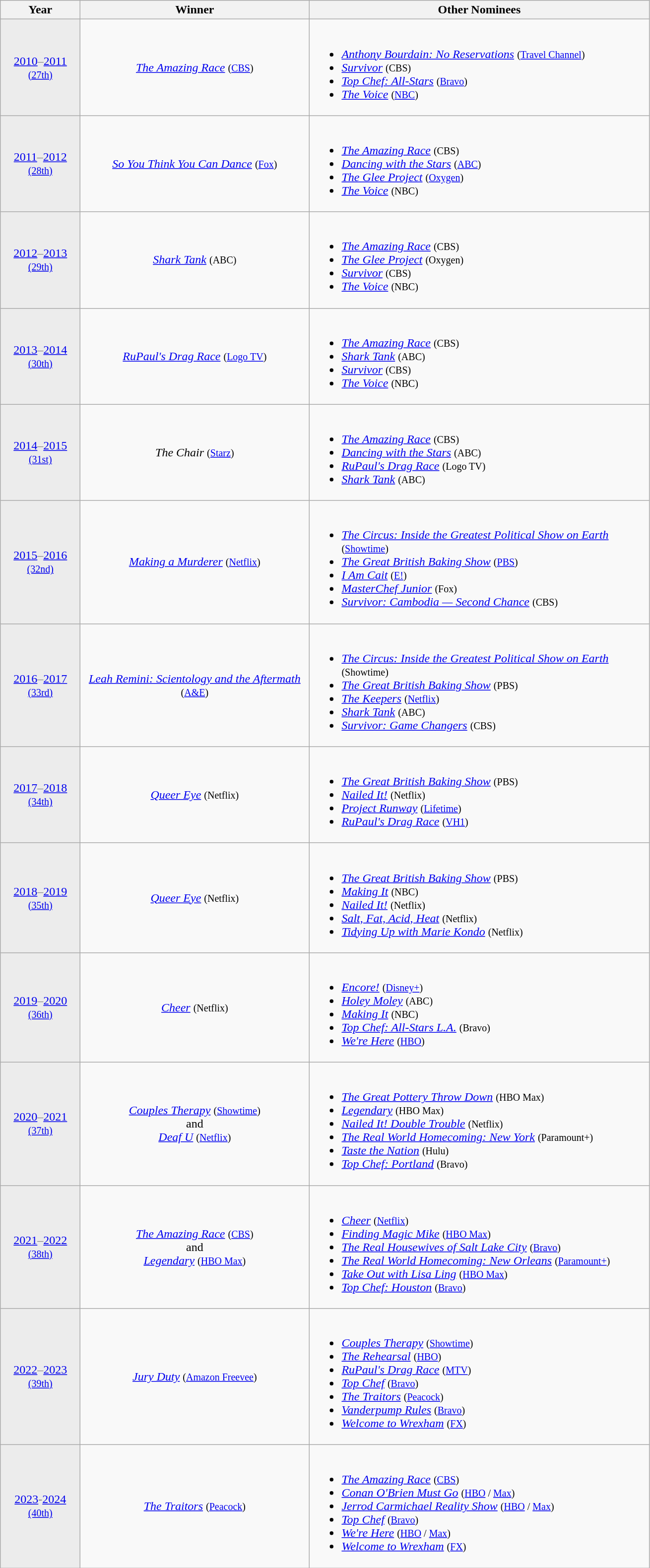<table class="wikitable">
<tr>
<th width="100"><strong>Year</strong></th>
<th width="300"><strong>Winner</strong></th>
<th width="450"><strong>Other Nominees</strong></th>
</tr>
<tr>
<td align="center" style="background: #ececec; color: grey; vertical-align: middle; text-align: center;" class="table-na"><a href='#'>2010</a>–<a href='#'>2011</a><br><small><a href='#'>(27th)</a></small></td>
<td align="center"><em><a href='#'>The Amazing Race</a></em> <small>(<a href='#'>CBS</a>)</small></td>
<td><br><ul><li><em><a href='#'>Anthony Bourdain: No Reservations</a></em> <small>(<a href='#'>Travel Channel</a>)</small></li><li><em><a href='#'>Survivor</a></em> <small>(CBS)</small></li><li><em><a href='#'>Top Chef: All-Stars</a></em> <small>(<a href='#'>Bravo</a>)</small></li><li><em><a href='#'>The Voice</a></em> <small>(<a href='#'>NBC</a>)</small></li></ul></td>
</tr>
<tr>
<td align="center" style="background: #ececec; color: grey; vertical-align: middle; text-align: center;" class="table-na"><a href='#'>2011</a>–<a href='#'>2012</a><br><small><a href='#'>(28th)</a></small></td>
<td align="center"><em><a href='#'>So You Think You Can Dance</a></em> <small>(<a href='#'>Fox</a>)</small></td>
<td><br><ul><li><em><a href='#'>The Amazing Race</a></em> <small>(CBS)</small></li><li><em><a href='#'>Dancing with the Stars</a></em> <small>(<a href='#'>ABC</a>)</small></li><li><em><a href='#'>The Glee Project</a></em> <small>(<a href='#'>Oxygen</a>)</small></li><li><em><a href='#'>The Voice</a></em> <small>(NBC)</small></li></ul></td>
</tr>
<tr>
<td align="center" style="background: #ececec; color: grey; vertical-align: middle; text-align: center;" class="table-na"><a href='#'>2012</a>–<a href='#'>2013</a><br><small><a href='#'>(29th)</a></small></td>
<td align="center"><em><a href='#'>Shark Tank</a></em> <small>(ABC)</small></td>
<td><br><ul><li><em><a href='#'>The Amazing Race</a></em> <small>(CBS)</small></li><li><em><a href='#'>The Glee Project</a></em> <small>(Oxygen)</small></li><li><em><a href='#'>Survivor</a></em> <small>(CBS)</small></li><li><em><a href='#'>The Voice</a></em> <small>(NBC)</small></li></ul></td>
</tr>
<tr>
<td align="center" style="background: #ececec; color: grey; vertical-align: middle; text-align: center;" class="table-na"><a href='#'>2013</a>–<a href='#'>2014</a><br><small><a href='#'>(30th)</a></small></td>
<td align="center"><em><a href='#'>RuPaul's Drag Race</a></em> <small>(<a href='#'>Logo TV</a>)</small></td>
<td><br><ul><li><em><a href='#'>The Amazing Race</a></em> <small>(CBS)</small></li><li><em><a href='#'>Shark Tank</a></em> <small>(ABC)</small></li><li><em><a href='#'>Survivor</a></em> <small>(CBS)</small></li><li><em><a href='#'>The Voice</a></em> <small>(NBC)</small></li></ul></td>
</tr>
<tr>
<td align="center" style="background: #ececec; color: grey; vertical-align: middle; text-align: center;" class="table-na"><a href='#'>2014</a>–<a href='#'>2015</a><br><small><a href='#'>(31st)</a></small></td>
<td align="center"><em>The Chair</em> <small>(<a href='#'>Starz</a>)</small></td>
<td><br><ul><li><em><a href='#'>The Amazing Race</a></em> <small>(CBS)</small></li><li><em><a href='#'>Dancing with the Stars</a></em> <small>(ABC)</small></li><li><em><a href='#'>RuPaul's Drag Race</a></em> <small>(Logo TV)</small></li><li><em><a href='#'>Shark Tank</a></em> <small>(ABC)</small></li></ul></td>
</tr>
<tr>
<td align="center" style="background: #ececec; color: grey; vertical-align: middle; text-align: center;" class="table-na"><a href='#'>2015</a>–<a href='#'>2016</a><br><small><a href='#'>(32nd)</a></small></td>
<td align="center"><em><a href='#'>Making a Murderer</a></em> <small>(<a href='#'>Netflix</a>)</small></td>
<td><br><ul><li><em><a href='#'>The Circus: Inside the Greatest Political Show on Earth</a></em> <small>(<a href='#'>Showtime</a>)</small></li><li><em><a href='#'>The Great British Baking Show</a></em> <small>(<a href='#'>PBS</a>)</small></li><li><em><a href='#'>I Am Cait</a></em> <small>(<a href='#'>E!</a>)</small></li><li><em><a href='#'>MasterChef Junior</a></em> <small>(Fox)</small></li><li><em><a href='#'>Survivor: Cambodia — Second Chance</a></em> <small>(CBS)</small></li></ul></td>
</tr>
<tr>
<td align="center" style="background: #ececec; color: grey; vertical-align: middle; text-align: center;" class="table-na"><a href='#'>2016</a>–<a href='#'>2017</a><br><small><a href='#'>(33rd)</a></small></td>
<td align="center"><em><a href='#'>Leah Remini: Scientology and the Aftermath</a></em> <small>(<a href='#'>A&E</a>)</small></td>
<td><br><ul><li><em><a href='#'>The Circus: Inside the Greatest Political Show on Earth</a></em> <small>(Showtime)</small></li><li><em><a href='#'>The Great British Baking Show</a></em> <small>(PBS)</small></li><li><em><a href='#'>The Keepers</a></em> <small>(<a href='#'>Netflix</a>)</small></li><li><em><a href='#'>Shark Tank</a></em> <small>(ABC)</small></li><li><em><a href='#'>Survivor: Game Changers</a></em> <small>(CBS)</small></li></ul></td>
</tr>
<tr>
<td align="center" style="background: #ececec; color: grey; vertical-align: middle; text-align: center;" class="table-na"><a href='#'>2017</a>–<a href='#'>2018</a><br><small><a href='#'>(34th)</a></small></td>
<td align="center"><em><a href='#'>Queer Eye</a></em> <small>(Netflix)</small></td>
<td><br><ul><li><em><a href='#'>The Great British Baking Show</a></em> <small>(PBS)</small></li><li><em><a href='#'>Nailed It!</a></em> <small>(Netflix)</small></li><li><em><a href='#'>Project Runway</a></em> <small>(<a href='#'>Lifetime</a>)</small></li><li><em><a href='#'>RuPaul's Drag Race</a></em> <small>(<a href='#'>VH1</a>)</small></li></ul></td>
</tr>
<tr>
<td align="center" style="background: #ececec; color: grey; vertical-align: middle; text-align: center;" class="table-na"><a href='#'>2018</a>–<a href='#'>2019</a><br><small><a href='#'>(35th)</a></small></td>
<td align="center"><em><a href='#'>Queer Eye</a></em> <small>(Netflix)</small></td>
<td><br><ul><li><em><a href='#'>The Great British Baking Show</a></em> <small>(PBS)</small></li><li><em><a href='#'>Making It</a></em> <small>(NBC)</small></li><li><em><a href='#'>Nailed It!</a></em> <small>(Netflix)</small></li><li><em><a href='#'>Salt, Fat, Acid, Heat</a></em> <small>(Netflix)</small></li><li><em><a href='#'>Tidying Up with Marie Kondo</a></em> <small>(Netflix)</small></li></ul></td>
</tr>
<tr>
<td align="center" style="background: #ececec; color: grey; vertical-align: middle; text-align: center;" class="table-na"><a href='#'>2019</a>–<a href='#'>2020</a><br><small><a href='#'>(36th)</a></small></td>
<td align="center"><em><a href='#'>Cheer</a></em> <small>(Netflix)</small></td>
<td><br><ul><li><em><a href='#'>Encore!</a></em> <small>(<a href='#'>Disney+</a>)</small></li><li><em><a href='#'>Holey Moley</a></em> <small>(ABC)</small></li><li><em><a href='#'>Making It</a></em> <small>(NBC)</small></li><li><em><a href='#'>Top Chef: All-Stars L.A.</a></em> <small>(Bravo)</small></li><li><em><a href='#'>We're Here</a></em> <small>(<a href='#'>HBO</a>)</small></li></ul></td>
</tr>
<tr>
<td align="center" style="background: #ececec; color: grey; vertical-align: middle; text-align: center;" class="table-na"><a href='#'>2020</a>–<a href='#'>2021</a><br><small><a href='#'>(37th)</a></small></td>
<td align="center"><em><a href='#'>Couples Therapy</a></em> <small>(<a href='#'>Showtime</a>)</small> <br> and <br> <em><a href='#'>Deaf U</a></em> <small>(<a href='#'>Netflix</a>)</small></td>
<td><br><ul><li><em><a href='#'>The Great Pottery Throw Down</a></em> <small>(HBO Max)</small></li><li><em><a href='#'>Legendary</a></em> <small>(HBO Max)</small></li><li><em><a href='#'>Nailed It! Double Trouble</a></em> <small>(Netflix)</small></li><li><em><a href='#'>The Real World Homecoming: New York</a></em> <small>(Paramount+)</small></li><li><em><a href='#'>Taste the Nation</a></em> <small>(Hulu)</small></li><li><em><a href='#'>Top Chef: Portland</a></em> <small>(Bravo)</small></li></ul></td>
</tr>
<tr>
<td align="center" style="background: #ececec; color: grey; vertical-align: middle; text-align: center;" class="table-na"><a href='#'>2021</a>–<a href='#'>2022</a><br><small><a href='#'>(38th)</a></small></td>
<td align="center"><em><a href='#'>The Amazing Race</a></em> <small>(<a href='#'>CBS</a>)</small> <br> and <br> <em><a href='#'>Legendary</a></em> <small>(<a href='#'>HBO Max</a>)</small></td>
<td><br><ul><li><em><a href='#'>Cheer</a></em> <small>(<a href='#'>Netflix</a>)</small></li><li><em><a href='#'>Finding Magic Mike</a></em> <small>(<a href='#'>HBO Max</a>)</small></li><li><em><a href='#'>The Real Housewives of Salt Lake City</a></em> <small>(<a href='#'>Bravo</a>)</small></li><li><em><a href='#'>The Real World Homecoming: New Orleans</a></em> <small>(<a href='#'>Paramount+</a>)</small></li><li><em><a href='#'>Take Out with Lisa Ling</a></em> <small>(<a href='#'>HBO Max</a>)</small></li><li><em><a href='#'>Top Chef: Houston</a></em> <small>(<a href='#'>Bravo</a>)</small></li></ul></td>
</tr>
<tr>
<td align="center" style="background: #ececec; color: grey; vertical-align: middle; text-align: center;" class="table-na"><a href='#'>2022</a>–<a href='#'>2023</a><br><small><a href='#'>(39th)</a></small></td>
<td align="center"><em><a href='#'>Jury Duty</a></em> <small>(<a href='#'>Amazon Freevee</a>)</small></td>
<td><br><ul><li><em><a href='#'>Couples Therapy</a></em> <small>(<a href='#'>Showtime</a>)</small></li><li><em><a href='#'>The Rehearsal</a></em> <small>(<a href='#'>HBO</a>)</small></li><li><em><a href='#'>RuPaul's Drag Race</a></em> <small>(<a href='#'>MTV</a>)</small></li><li><em><a href='#'>Top Chef</a></em> <small>(<a href='#'>Bravo</a>)</small></li><li><em><a href='#'>The Traitors</a></em> <small>(<a href='#'>Peacock</a>)</small></li><li><em><a href='#'>Vanderpump Rules</a></em> <small>(<a href='#'>Bravo</a>)</small></li><li><em><a href='#'>Welcome to Wrexham</a></em> <small>(<a href='#'>FX</a>)</small></li></ul></td>
</tr>
<tr>
<td align="center" style="background: #ececec; color: grey; vertical-align: middle; text-align: center;" class="table-na"><a href='#'>2023</a>-<a href='#'>2024</a><br><small><a href='#'>(40th)</a></small></td>
<td align="center"><em><a href='#'>The Traitors</a></em> <small>(<a href='#'>Peacock</a>)</small></td>
<td><br><ul><li><em><a href='#'>The Amazing Race</a></em> <small>(<a href='#'>CBS</a>)</small></li><li><em><a href='#'>Conan O'Brien Must Go</a></em> <small>(<a href='#'>HBO</a> / <a href='#'>Max</a>)</small></li><li><em><a href='#'>Jerrod Carmichael Reality Show</a></em> <small>(<a href='#'>HBO</a> / <a href='#'>Max</a>)</small></li><li><em><a href='#'>Top Chef</a></em> <small>(<a href='#'>Bravo</a>)</small></li><li><em><a href='#'>We're Here</a></em> <small>(<a href='#'>HBO</a> / <a href='#'>Max</a>)</small></li><li><em><a href='#'>Welcome to Wrexham</a></em> <small>(<a href='#'>FX</a>)</small></li></ul></td>
</tr>
</table>
